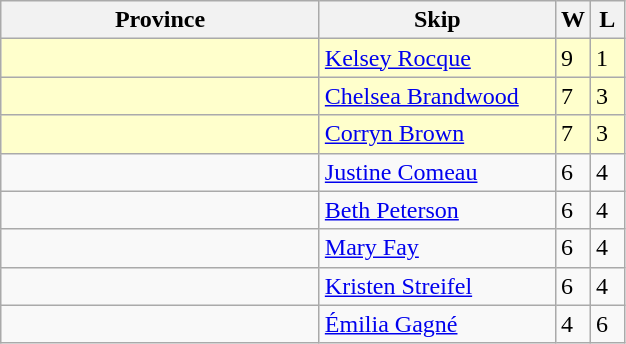<table class="wikitable">
<tr>
<th width=205>Province</th>
<th width=150>Skip</th>
<th width=15>W</th>
<th width=15>L</th>
</tr>
<tr bgcolor=#ffffcc>
<td></td>
<td><a href='#'>Kelsey Rocque</a></td>
<td>9</td>
<td>1</td>
</tr>
<tr bgcolor=#ffffcc>
<td></td>
<td><a href='#'>Chelsea Brandwood</a></td>
<td>7</td>
<td>3</td>
</tr>
<tr bgcolor=#ffffcc>
<td></td>
<td><a href='#'>Corryn Brown</a></td>
<td>7</td>
<td>3</td>
</tr>
<tr>
<td></td>
<td><a href='#'>Justine Comeau</a></td>
<td>6</td>
<td>4</td>
</tr>
<tr>
<td></td>
<td><a href='#'>Beth Peterson</a></td>
<td>6</td>
<td>4</td>
</tr>
<tr>
<td></td>
<td><a href='#'>Mary Fay</a></td>
<td>6</td>
<td>4</td>
</tr>
<tr>
<td></td>
<td><a href='#'>Kristen Streifel</a></td>
<td>6</td>
<td>4</td>
</tr>
<tr>
<td></td>
<td><a href='#'>Émilia Gagné</a></td>
<td>4</td>
<td>6</td>
</tr>
</table>
